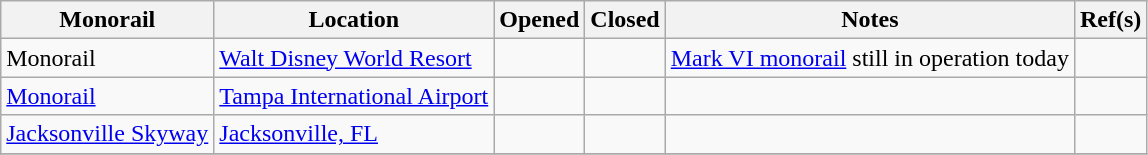<table class="wikitable sortable">
<tr>
<th>Monorail</th>
<th>Location</th>
<th>Opened</th>
<th>Closed</th>
<th class="unsortable">Notes</th>
<th class="unsortable">Ref(s)</th>
</tr>
<tr>
<td>Monorail</td>
<td><a href='#'>Walt Disney World Resort</a></td>
<td></td>
<td></td>
<td><a href='#'>Mark VI monorail</a> still in operation today</td>
<td></td>
</tr>
<tr>
<td><a href='#'>Monorail</a></td>
<td><a href='#'>Tampa International Airport</a></td>
<td></td>
<td></td>
<td></td>
<td></td>
</tr>
<tr>
<td><a href='#'>Jacksonville Skyway</a></td>
<td><a href='#'>Jacksonville, FL</a></td>
<td></td>
<td></td>
<td></td>
<td></td>
</tr>
<tr>
</tr>
</table>
